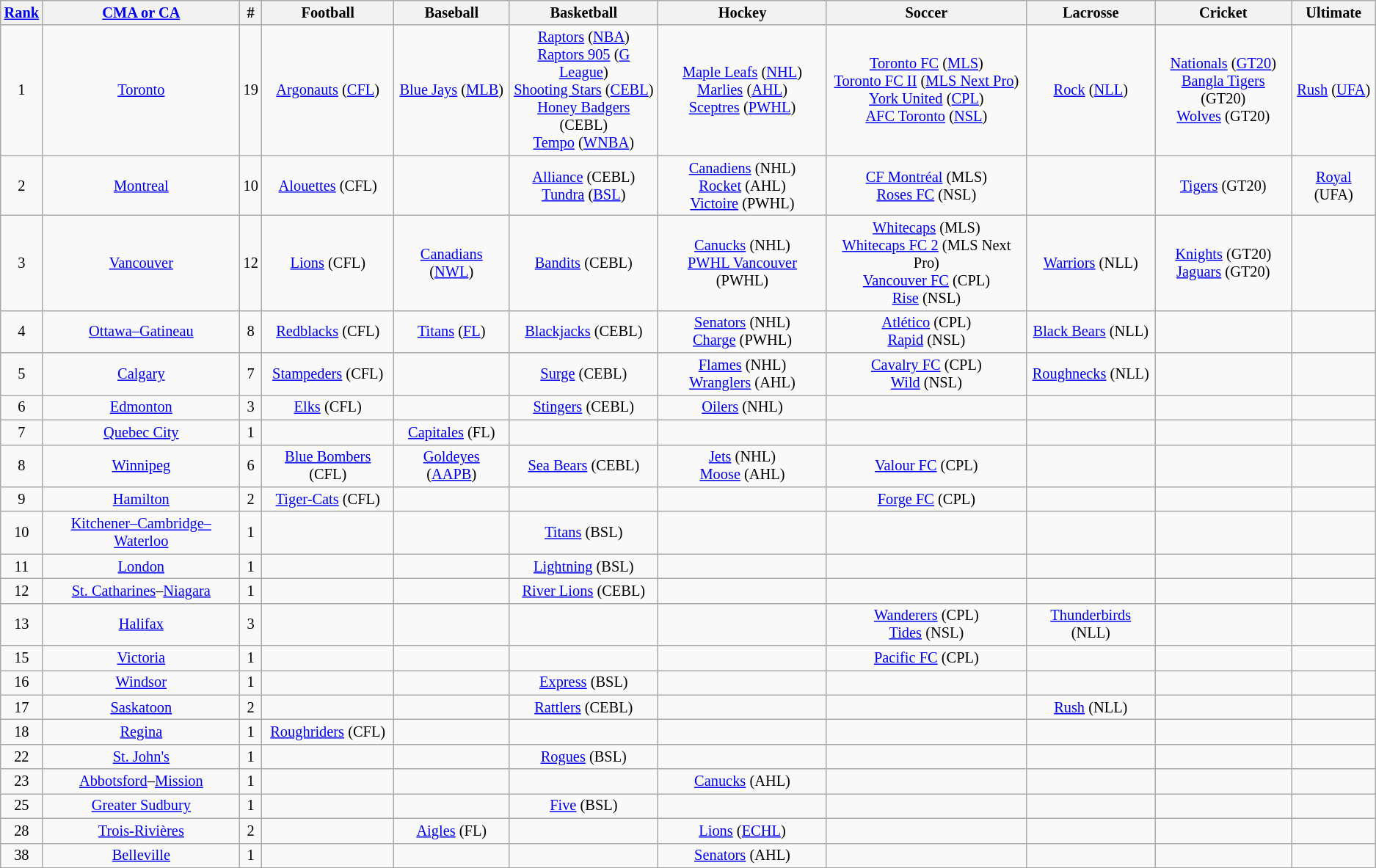<table class="wikitable sortable" style="text-align:center; font-size:85%;">
<tr>
<th><a href='#'>Rank</a></th>
<th><a href='#'>CMA or CA</a></th>
<th>#</th>
<th>Football</th>
<th>Baseball</th>
<th>Basketball</th>
<th>Hockey</th>
<th>Soccer</th>
<th>Lacrosse</th>
<th>Cricket</th>
<th>Ultimate</th>
</tr>
<tr>
<td>1</td>
<td><a href='#'>Toronto</a></td>
<td>19</td>
<td><a href='#'>Argonauts</a> (<a href='#'>CFL</a>)</td>
<td><a href='#'>Blue Jays</a> (<a href='#'>MLB</a>)</td>
<td><a href='#'>Raptors</a> (<a href='#'>NBA</a>)<br><a href='#'>Raptors 905</a> (<a href='#'>G League</a>)<br><a href='#'>Shooting Stars</a> (<a href='#'>CEBL</a>)<br><a href='#'>Honey Badgers</a> (CEBL)<br><a href='#'>Tempo</a> (<a href='#'>WNBA</a>)</td>
<td><a href='#'>Maple Leafs</a> (<a href='#'>NHL</a>)<br><a href='#'>Marlies</a> (<a href='#'>AHL</a>)<br><a href='#'>Sceptres</a> (<a href='#'>PWHL</a>)</td>
<td><a href='#'>Toronto FC</a> (<a href='#'>MLS</a>)<br><a href='#'>Toronto FC II</a> (<a href='#'>MLS Next Pro</a>)<br><a href='#'>York United</a> (<a href='#'>CPL</a>)<br><a href='#'>AFC Toronto</a> (<a href='#'>NSL</a>)</td>
<td><a href='#'>Rock</a> (<a href='#'>NLL</a>)</td>
<td><a href='#'>Nationals</a> (<a href='#'>GT20</a>)<br><a href='#'>Bangla Tigers</a> (GT20)<br><a href='#'>Wolves</a> (GT20)</td>
<td><a href='#'>Rush</a> (<a href='#'>UFA</a>)</td>
</tr>
<tr>
<td>2</td>
<td><a href='#'>Montreal</a></td>
<td>10</td>
<td><a href='#'>Alouettes</a> (CFL)</td>
<td></td>
<td><a href='#'>Alliance</a> (CEBL) <br><a href='#'>Tundra</a> (<a href='#'>BSL</a>)</td>
<td><a href='#'>Canadiens</a> (NHL)<br><a href='#'>Rocket</a> (AHL) <br><a href='#'>Victoire</a> (PWHL)</td>
<td><a href='#'>CF Montréal</a> (MLS) <br><a href='#'>Roses FC</a> (NSL)</td>
<td></td>
<td><a href='#'>Tigers</a> (GT20)</td>
<td><a href='#'>Royal</a> (UFA)</td>
</tr>
<tr>
<td>3</td>
<td><a href='#'>Vancouver</a></td>
<td>12</td>
<td><a href='#'>Lions</a> (CFL)</td>
<td><a href='#'>Canadians</a> (<a href='#'>NWL</a>)</td>
<td><a href='#'>Bandits</a> (CEBL)</td>
<td><a href='#'>Canucks</a> (NHL) <br> <a href='#'>PWHL Vancouver</a> (PWHL)</td>
<td><a href='#'>Whitecaps</a> (MLS)<br><a href='#'>Whitecaps FC 2</a> (MLS Next Pro)<br><a href='#'>Vancouver FC</a> (CPL)<br><a href='#'>Rise</a> (NSL)</td>
<td><a href='#'>Warriors</a> (NLL)</td>
<td><a href='#'>Knights</a> (GT20)<br><a href='#'>Jaguars</a> (GT20)</td>
<td></td>
</tr>
<tr>
<td>4</td>
<td><a href='#'>Ottawa–Gatineau</a></td>
<td>8</td>
<td><a href='#'>Redblacks</a> (CFL)</td>
<td><a href='#'>Titans</a> (<a href='#'>FL</a>)</td>
<td><a href='#'>Blackjacks</a> (CEBL)</td>
<td><a href='#'>Senators</a> (NHL) <br><a href='#'>Charge</a> (PWHL)</td>
<td><a href='#'>Atlético</a> (CPL) <br><a href='#'>Rapid</a> (NSL)</td>
<td><a href='#'>Black Bears</a> (NLL)</td>
<td></td>
<td></td>
</tr>
<tr>
<td>5</td>
<td><a href='#'>Calgary</a></td>
<td>7</td>
<td><a href='#'>Stampeders</a> (CFL)</td>
<td></td>
<td><a href='#'>Surge</a> (CEBL)</td>
<td><a href='#'>Flames</a> (NHL)<br><a href='#'>Wranglers</a> (AHL)</td>
<td><a href='#'>Cavalry FC</a> (CPL) <br><a href='#'>Wild</a> (NSL)</td>
<td><a href='#'>Roughnecks</a> (NLL)</td>
<td></td>
<td></td>
</tr>
<tr>
<td>6</td>
<td><a href='#'>Edmonton</a></td>
<td>3</td>
<td><a href='#'>Elks</a> (CFL)</td>
<td></td>
<td><a href='#'>Stingers</a> (CEBL)</td>
<td><a href='#'>Oilers</a> (NHL)</td>
<td></td>
<td></td>
<td></td>
<td></td>
</tr>
<tr>
<td>7</td>
<td><a href='#'>Quebec City</a></td>
<td>1</td>
<td></td>
<td><a href='#'>Capitales</a> (FL)</td>
<td></td>
<td></td>
<td></td>
<td></td>
<td></td>
<td></td>
</tr>
<tr>
<td>8</td>
<td><a href='#'>Winnipeg</a></td>
<td>6</td>
<td><a href='#'>Blue Bombers</a> (CFL)</td>
<td><a href='#'>Goldeyes</a> (<a href='#'>AAPB</a>)</td>
<td><a href='#'>Sea Bears</a> (CEBL)</td>
<td><a href='#'>Jets</a> (NHL)<br><a href='#'>Moose</a> (AHL)</td>
<td><a href='#'>Valour FC</a> (CPL)</td>
<td></td>
<td></td>
<td></td>
</tr>
<tr>
<td>9</td>
<td><a href='#'>Hamilton</a></td>
<td>2</td>
<td><a href='#'>Tiger-Cats</a> (CFL)</td>
<td></td>
<td></td>
<td></td>
<td><a href='#'>Forge FC</a> (CPL)</td>
<td></td>
<td></td>
<td></td>
</tr>
<tr>
<td>10</td>
<td><a href='#'>Kitchener–Cambridge–Waterloo</a></td>
<td>1</td>
<td></td>
<td></td>
<td><a href='#'>Titans</a> (BSL)</td>
<td></td>
<td></td>
<td></td>
<td></td>
<td></td>
</tr>
<tr>
<td>11</td>
<td><a href='#'>London</a></td>
<td>1</td>
<td></td>
<td></td>
<td><a href='#'>Lightning</a> (BSL)</td>
<td></td>
<td></td>
<td></td>
<td></td>
<td></td>
</tr>
<tr>
<td>12</td>
<td><a href='#'>St. Catharines</a>–<a href='#'>Niagara</a></td>
<td>1</td>
<td></td>
<td></td>
<td><a href='#'>River Lions</a> (CEBL)</td>
<td></td>
<td></td>
<td></td>
<td></td>
<td></td>
</tr>
<tr>
<td>13</td>
<td><a href='#'>Halifax</a></td>
<td>3</td>
<td></td>
<td></td>
<td></td>
<td></td>
<td><a href='#'>Wanderers</a> (CPL) <br><a href='#'>Tides</a> (NSL)</td>
<td><a href='#'>Thunderbirds</a> (NLL)</td>
<td></td>
<td></td>
</tr>
<tr>
<td>15</td>
<td><a href='#'>Victoria</a></td>
<td>1</td>
<td></td>
<td></td>
<td></td>
<td></td>
<td><a href='#'>Pacific FC</a> (CPL)</td>
<td></td>
<td></td>
<td></td>
</tr>
<tr>
<td>16</td>
<td><a href='#'>Windsor</a></td>
<td>1</td>
<td></td>
<td></td>
<td><a href='#'>Express</a> (BSL)</td>
<td></td>
<td></td>
<td></td>
<td></td>
<td></td>
</tr>
<tr>
<td>17</td>
<td><a href='#'>Saskatoon</a></td>
<td>2</td>
<td></td>
<td></td>
<td><a href='#'>Rattlers</a> (CEBL)</td>
<td></td>
<td></td>
<td><a href='#'>Rush</a> (NLL)</td>
<td></td>
<td></td>
</tr>
<tr>
<td>18</td>
<td><a href='#'>Regina</a></td>
<td>1</td>
<td><a href='#'>Roughriders</a> (CFL)</td>
<td></td>
<td></td>
<td></td>
<td></td>
<td></td>
<td></td>
<td></td>
</tr>
<tr>
<td>22</td>
<td><a href='#'>St. John's</a></td>
<td>1</td>
<td></td>
<td></td>
<td><a href='#'>Rogues</a> (BSL)</td>
<td></td>
<td></td>
<td></td>
<td></td>
<td></td>
</tr>
<tr>
<td>23</td>
<td><a href='#'>Abbotsford</a>–<a href='#'>Mission</a></td>
<td>1</td>
<td></td>
<td></td>
<td></td>
<td><a href='#'>Canucks</a> (AHL)</td>
<td></td>
<td></td>
<td></td>
<td></td>
</tr>
<tr>
<td>25</td>
<td><a href='#'>Greater Sudbury</a></td>
<td>1</td>
<td></td>
<td></td>
<td><a href='#'>Five</a> (BSL)</td>
<td></td>
<td></td>
<td></td>
<td></td>
<td></td>
</tr>
<tr>
<td>28</td>
<td><a href='#'>Trois-Rivières</a></td>
<td>2</td>
<td></td>
<td><a href='#'>Aigles</a> (FL)</td>
<td></td>
<td><a href='#'>Lions</a> (<a href='#'>ECHL</a>)</td>
<td></td>
<td></td>
<td></td>
<td></td>
</tr>
<tr>
<td>38</td>
<td><a href='#'>Belleville</a></td>
<td>1</td>
<td></td>
<td></td>
<td></td>
<td><a href='#'>Senators</a> (AHL)</td>
<td></td>
<td></td>
<td></td>
<td></td>
</tr>
</table>
